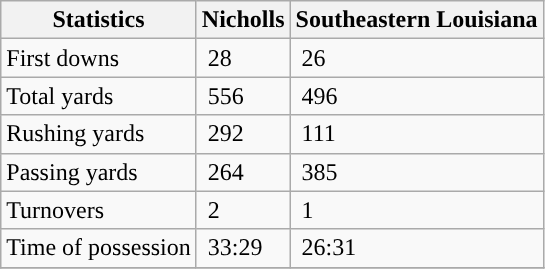<table class="wikitable">
<tr>
<th>Statistics</th>
<th>Nicholls</th>
<th>Southeastern Louisiana</th>
</tr>
<tr>
<td>First downs</td>
<td> 28</td>
<td> 26</td>
</tr>
<tr>
<td>Total yards</td>
<td> 556</td>
<td> 496</td>
</tr>
<tr>
<td>Rushing yards</td>
<td> 292</td>
<td> 111</td>
</tr>
<tr>
<td>Passing yards</td>
<td> 264</td>
<td> 385</td>
</tr>
<tr>
<td>Turnovers</td>
<td> 2</td>
<td> 1</td>
</tr>
<tr>
<td>Time of possession</td>
<td> 33:29</td>
<td> 26:31</td>
</tr>
<tr>
</tr>
</table>
